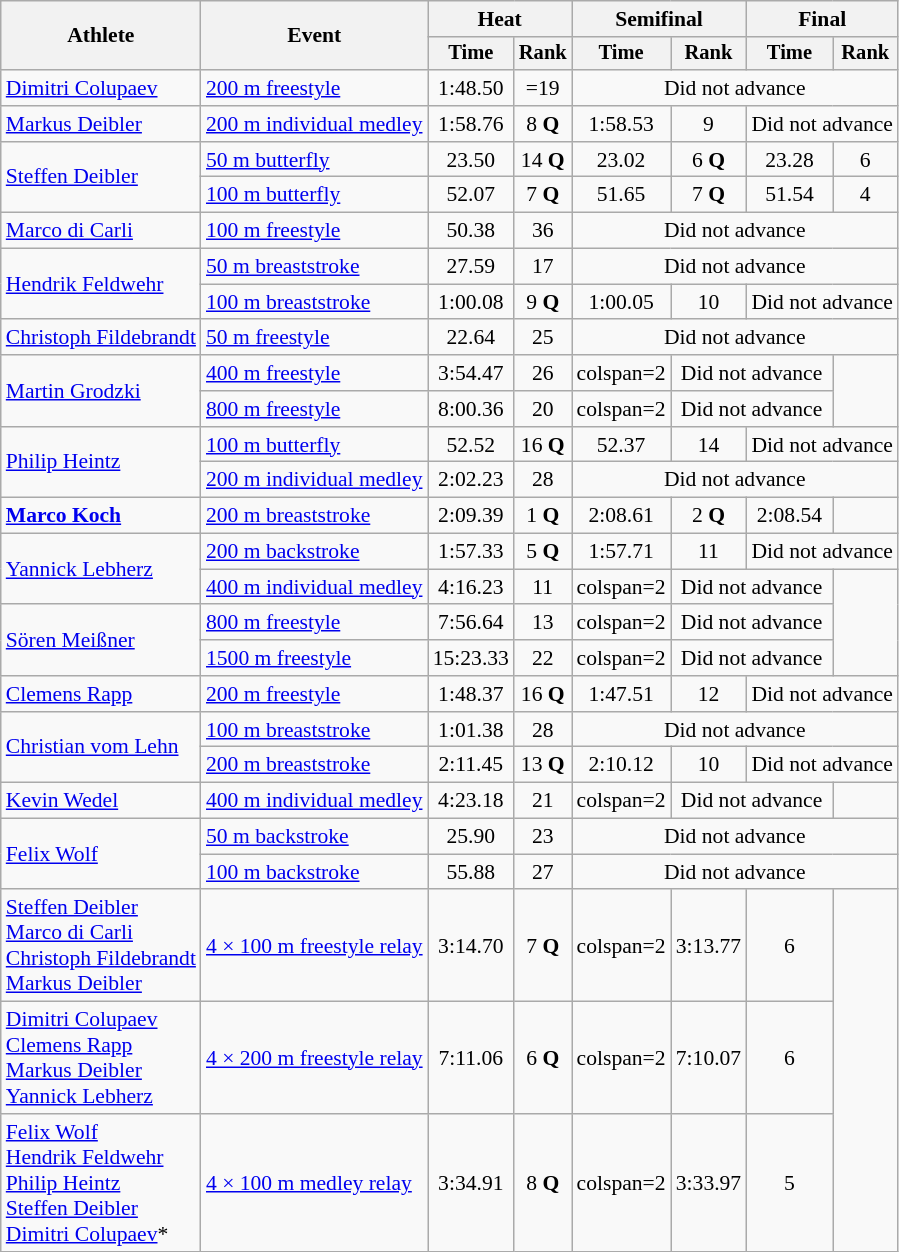<table class=wikitable style="font-size:90%">
<tr>
<th rowspan=2>Athlete</th>
<th rowspan=2>Event</th>
<th colspan="2">Heat</th>
<th colspan="2">Semifinal</th>
<th colspan="2">Final</th>
</tr>
<tr style="font-size:95%">
<th>Time</th>
<th>Rank</th>
<th>Time</th>
<th>Rank</th>
<th>Time</th>
<th>Rank</th>
</tr>
<tr align=center>
<td align=left><a href='#'>Dimitri Colupaev</a></td>
<td align=left><a href='#'>200 m freestyle</a></td>
<td>1:48.50</td>
<td>=19</td>
<td colspan=4>Did not advance</td>
</tr>
<tr align=center>
<td align=left><a href='#'>Markus Deibler</a></td>
<td align=left><a href='#'>200 m individual medley</a></td>
<td>1:58.76</td>
<td>8 <strong>Q</strong></td>
<td>1:58.53</td>
<td>9</td>
<td colspan=2>Did not advance</td>
</tr>
<tr align=center>
<td align=left rowspan=2><a href='#'>Steffen Deibler</a></td>
<td align=left><a href='#'>50 m butterfly</a></td>
<td>23.50</td>
<td>14 <strong>Q</strong></td>
<td>23.02</td>
<td>6 <strong>Q</strong></td>
<td>23.28</td>
<td>6</td>
</tr>
<tr align=center>
<td align=left><a href='#'>100 m butterfly</a></td>
<td>52.07</td>
<td>7 <strong>Q</strong></td>
<td>51.65</td>
<td>7 <strong>Q</strong></td>
<td>51.54</td>
<td>4</td>
</tr>
<tr align=center>
<td align=left><a href='#'>Marco di Carli</a></td>
<td align=left><a href='#'>100 m freestyle</a></td>
<td>50.38</td>
<td>36</td>
<td colspan=4>Did not advance</td>
</tr>
<tr align=center>
<td align=left rowspan=2><a href='#'>Hendrik Feldwehr</a></td>
<td align=left><a href='#'>50 m breaststroke</a></td>
<td>27.59</td>
<td>17</td>
<td colspan=4>Did not advance</td>
</tr>
<tr align=center>
<td align=left><a href='#'>100 m breaststroke</a></td>
<td>1:00.08</td>
<td>9 <strong>Q</strong></td>
<td>1:00.05</td>
<td>10</td>
<td colspan=2>Did not advance</td>
</tr>
<tr align=center>
<td align=left><a href='#'>Christoph Fildebrandt</a></td>
<td align=left><a href='#'>50 m freestyle</a></td>
<td>22.64</td>
<td>25</td>
<td colspan=4>Did not advance</td>
</tr>
<tr align=center>
<td align=left rowspan=2><a href='#'>Martin Grodzki</a></td>
<td align=left><a href='#'>400 m freestyle</a></td>
<td>3:54.47</td>
<td>26</td>
<td>colspan=2 </td>
<td colspan=2>Did not advance</td>
</tr>
<tr align=center>
<td align=left><a href='#'>800 m freestyle</a></td>
<td>8:00.36</td>
<td>20</td>
<td>colspan=2 </td>
<td colspan=2>Did not advance</td>
</tr>
<tr align=center>
<td align=left rowspan=2><a href='#'>Philip Heintz</a></td>
<td align=left><a href='#'>100 m butterfly</a></td>
<td>52.52</td>
<td>16 <strong>Q</strong></td>
<td>52.37</td>
<td>14</td>
<td colspan=2>Did not advance</td>
</tr>
<tr align=center>
<td align=left><a href='#'>200 m individual medley</a></td>
<td>2:02.23</td>
<td>28</td>
<td colspan=4>Did not advance</td>
</tr>
<tr align=center>
<td align=left><strong><a href='#'>Marco Koch</a></strong></td>
<td align=left><a href='#'>200 m breaststroke</a></td>
<td>2:09.39</td>
<td>1 <strong>Q</strong></td>
<td>2:08.61</td>
<td>2 <strong>Q</strong></td>
<td>2:08.54</td>
<td></td>
</tr>
<tr align=center>
<td align=left rowspan=2><a href='#'>Yannick Lebherz</a></td>
<td align=left><a href='#'>200 m backstroke</a></td>
<td>1:57.33</td>
<td>5 <strong>Q</strong></td>
<td>1:57.71</td>
<td>11</td>
<td colspan=2>Did not advance</td>
</tr>
<tr align=center>
<td align=left><a href='#'>400 m individual medley</a></td>
<td>4:16.23</td>
<td>11</td>
<td>colspan=2 </td>
<td colspan=2>Did not advance</td>
</tr>
<tr align=center>
<td align=left rowspan=2><a href='#'>Sören Meißner</a></td>
<td align=left><a href='#'>800 m freestyle</a></td>
<td>7:56.64</td>
<td>13</td>
<td>colspan=2 </td>
<td colspan=2>Did not advance</td>
</tr>
<tr align=center>
<td align=left><a href='#'>1500 m freestyle</a></td>
<td>15:23.33</td>
<td>22</td>
<td>colspan=2 </td>
<td colspan=2>Did not advance</td>
</tr>
<tr align=center>
<td align=left><a href='#'>Clemens Rapp</a></td>
<td align=left><a href='#'>200 m freestyle</a></td>
<td>1:48.37</td>
<td>16 <strong>Q</strong></td>
<td>1:47.51</td>
<td>12</td>
<td colspan=2>Did not advance</td>
</tr>
<tr align=center>
<td align=left rowspan=2><a href='#'>Christian vom Lehn</a></td>
<td align=left><a href='#'>100 m breaststroke</a></td>
<td>1:01.38</td>
<td>28</td>
<td colspan=4>Did not advance</td>
</tr>
<tr align=center>
<td align=left><a href='#'>200 m breaststroke</a></td>
<td>2:11.45</td>
<td>13 <strong>Q</strong></td>
<td>2:10.12</td>
<td>10</td>
<td colspan=2>Did not advance</td>
</tr>
<tr align=center>
<td align=left><a href='#'>Kevin Wedel</a></td>
<td align=left><a href='#'>400 m individual medley</a></td>
<td>4:23.18</td>
<td>21</td>
<td>colspan=2 </td>
<td colspan=2>Did not advance</td>
</tr>
<tr align=center>
<td align=left rowspan=2><a href='#'>Felix Wolf</a></td>
<td align=left><a href='#'>50 m backstroke</a></td>
<td>25.90</td>
<td>23</td>
<td colspan=4>Did not advance</td>
</tr>
<tr align=center>
<td align=left><a href='#'>100 m backstroke</a></td>
<td>55.88</td>
<td>27</td>
<td colspan=4>Did not advance</td>
</tr>
<tr align=center>
<td align=left><a href='#'>Steffen Deibler</a><br><a href='#'>Marco di Carli</a><br><a href='#'>Christoph Fildebrandt</a><br><a href='#'>Markus Deibler</a></td>
<td align=left><a href='#'>4 × 100 m freestyle relay</a></td>
<td>3:14.70</td>
<td>7 <strong>Q</strong></td>
<td>colspan=2 </td>
<td>3:13.77</td>
<td>6</td>
</tr>
<tr align=center>
<td align=left><a href='#'>Dimitri Colupaev</a><br><a href='#'>Clemens Rapp</a><br><a href='#'>Markus Deibler</a><br><a href='#'>Yannick Lebherz</a></td>
<td align=left><a href='#'>4 × 200 m freestyle relay</a></td>
<td>7:11.06</td>
<td>6 <strong>Q</strong></td>
<td>colspan=2 </td>
<td>7:10.07</td>
<td>6</td>
</tr>
<tr align=center>
<td align=left><a href='#'>Felix Wolf</a><br><a href='#'>Hendrik Feldwehr</a><br><a href='#'>Philip Heintz</a><br><a href='#'>Steffen Deibler</a><br><a href='#'>Dimitri Colupaev</a>*</td>
<td align=left><a href='#'>4 × 100 m medley relay</a></td>
<td>3:34.91</td>
<td>8 <strong>Q</strong></td>
<td>colspan=2 </td>
<td>3:33.97</td>
<td>5</td>
</tr>
</table>
